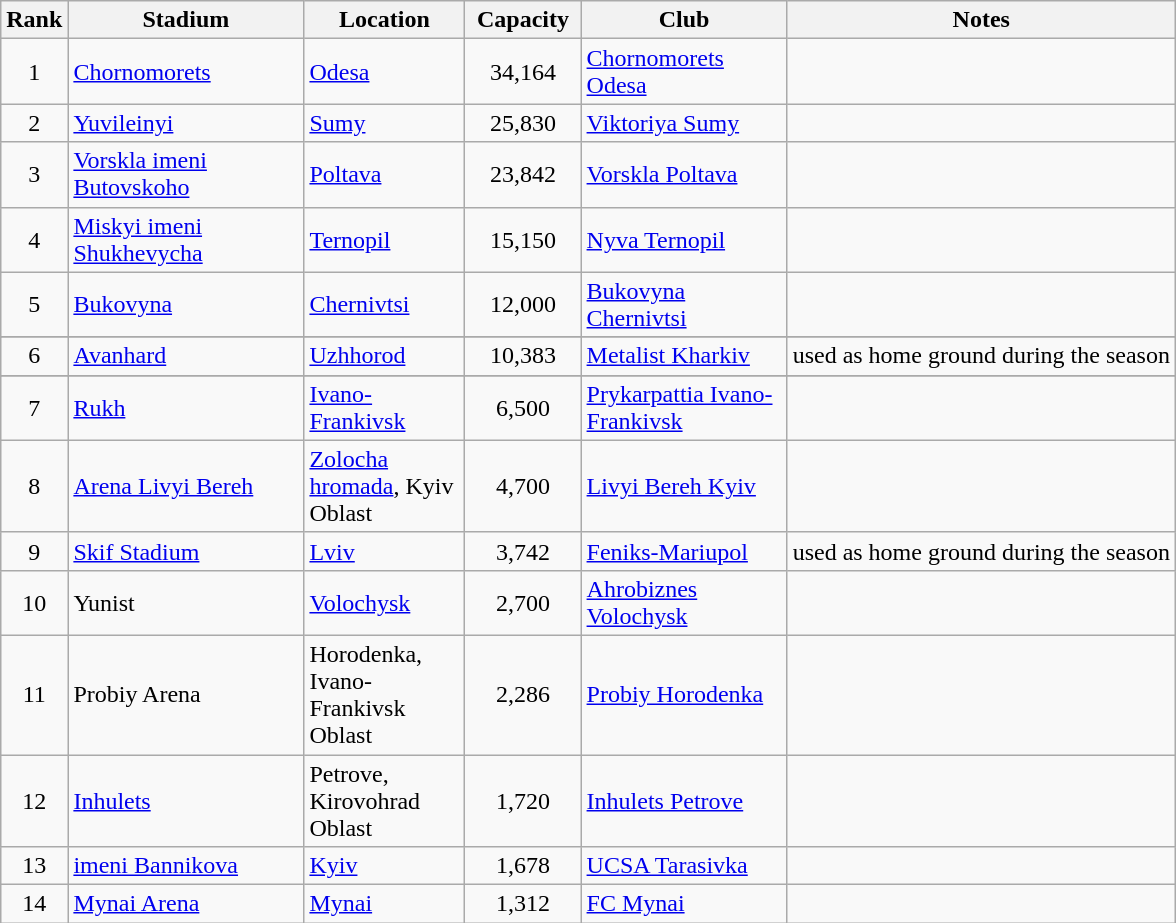<table class="wikitable sortable">
<tr>
<th width=18>Rank</th>
<th width=150>Stadium</th>
<th width=100>Location</th>
<th width=70>Capacity</th>
<th width=130>Club</th>
<th>Notes</th>
</tr>
<tr>
<td align=center rowspan=1>1</td>
<td rowspan=1><a href='#'>Chornomorets</a></td>
<td rowspan=1><a href='#'>Odesa</a></td>
<td align=center rowspan=1>34,164</td>
<td><a href='#'>Chornomorets Odesa</a></td>
<td></td>
</tr>
<tr>
<td align=center>2</td>
<td align=left><a href='#'>Yuvileinyi</a></td>
<td><a href='#'>Sumy</a></td>
<td align=center>25,830</td>
<td><a href='#'>Viktoriya Sumy</a></td>
<td></td>
</tr>
<tr>
<td align=center rowspan=1>3</td>
<td rowspan=1><a href='#'>Vorskla imeni Butovskoho</a></td>
<td rowspan=1><a href='#'>Poltava</a></td>
<td align=center rowspan=1>23,842</td>
<td><a href='#'>Vorskla Poltava</a></td>
<td></td>
</tr>
<tr>
<td align=center>4</td>
<td align=left><a href='#'>Miskyi imeni Shukhevycha</a></td>
<td><a href='#'>Ternopil</a></td>
<td align=center>15,150</td>
<td><a href='#'>Nyva Ternopil</a></td>
<td></td>
</tr>
<tr>
<td align=center>5</td>
<td align=left><a href='#'>Bukovyna</a></td>
<td><a href='#'>Chernivtsi</a></td>
<td align=center>12,000</td>
<td><a href='#'>Bukovyna Chernivtsi</a></td>
<td></td>
</tr>
<tr>
</tr>
<tr>
<td align=center>6</td>
<td align=left><a href='#'>Avanhard</a></td>
<td><a href='#'>Uzhhorod</a></td>
<td align=center>10,383</td>
<td><a href='#'>Metalist Kharkiv</a></td>
<td>used as home ground during the season</td>
</tr>
<tr>
</tr>
<tr>
<td align=center>7</td>
<td align=left><a href='#'>Rukh</a></td>
<td><a href='#'>Ivano-Frankivsk</a></td>
<td align=center>6,500</td>
<td><a href='#'>Prykarpattia Ivano-Frankivsk</a></td>
<td></td>
</tr>
<tr>
<td align=center rowspan=1>8</td>
<td rowspan=1><a href='#'>Arena Livyi Bereh</a></td>
<td rowspan=1><a href='#'>Zolocha hromada</a>, Kyiv Oblast</td>
<td align=center rowspan=1>4,700</td>
<td><a href='#'>Livyi Bereh Kyiv</a></td>
<td></td>
</tr>
<tr>
<td align=center>9</td>
<td align=left><a href='#'>Skif Stadium</a></td>
<td><a href='#'>Lviv</a></td>
<td align=center>3,742</td>
<td><a href='#'>Feniks-Mariupol</a></td>
<td>used as home ground during the season</td>
</tr>
<tr>
<td align=center>10</td>
<td align=left>Yunist</td>
<td><a href='#'>Volochysk</a></td>
<td align=center>2,700</td>
<td><a href='#'>Ahrobiznes Volochysk</a></td>
<td></td>
</tr>
<tr>
<td align=center rowspan=1>11</td>
<td rowspan=1>Probiy Arena</td>
<td rowspan=1>Horodenka, Ivano-Frankivsk Oblast</td>
<td align=center rowspan=1>2,286</td>
<td><a href='#'>Probiy Horodenka</a></td>
<td></td>
</tr>
<tr>
<td align=center rowspan=1>12</td>
<td rowspan=1><a href='#'>Inhulets</a></td>
<td rowspan=1>Petrove, Kirovohrad Oblast</td>
<td align=center rowspan=1>1,720</td>
<td><a href='#'>Inhulets Petrove</a></td>
<td></td>
</tr>
<tr>
<td align=center rowspan=1>13</td>
<td rowspan=1><a href='#'>imeni Bannikova</a></td>
<td rowspan=1><a href='#'>Kyiv</a></td>
<td align=center rowspan=1>1,678</td>
<td><a href='#'>UCSA Tarasivka</a></td>
<td></td>
</tr>
<tr>
<td align=center rowspan=1>14</td>
<td rowspan=1><a href='#'>Mynai Arena</a></td>
<td rowspan=1><a href='#'>Mynai</a></td>
<td align=center rowspan=1>1,312</td>
<td><a href='#'>FC Mynai</a></td>
<td></td>
</tr>
</table>
